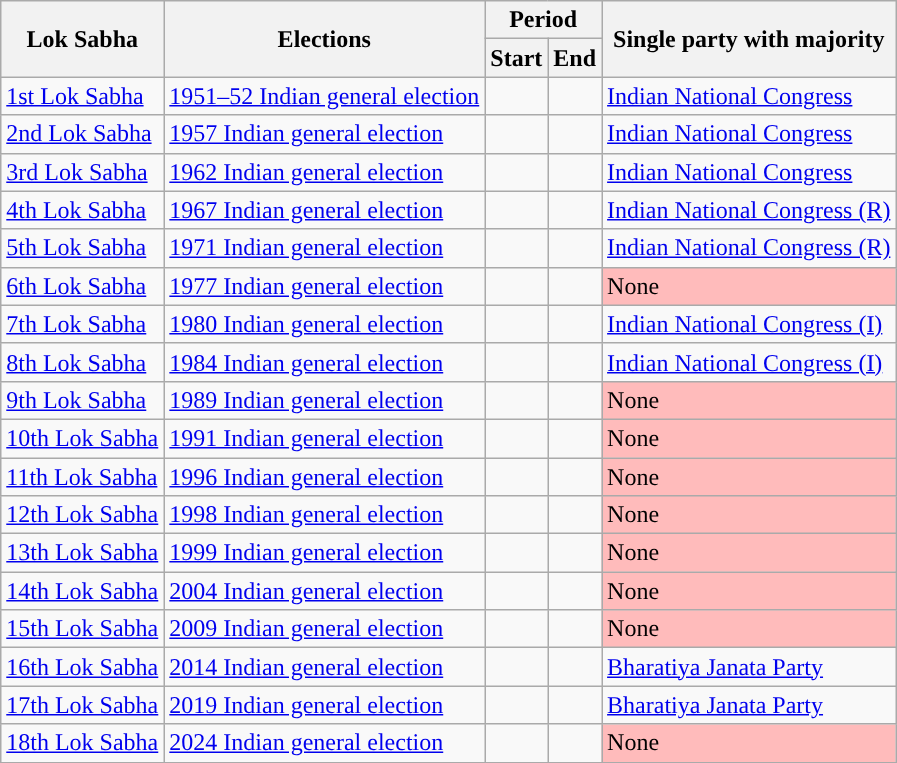<table class = "wikitable">
<tr>
<th rowspan = "2">Lok Sabha</th>
<th rowspan = "2">Elections</th>
<th colspan = "2">Period</th>
<th rowspan = "2">Single party with majority</th>
</tr>
<tr>
<th>Start</th>
<th>End</th>
</tr>
<tr>
<td><a href='#'>1st Lok Sabha</a></td>
<td><a href='#'>1951–52 Indian general election</a></td>
<td></td>
<td></td>
<td style="background:"><a href='#'>Indian National Congress</a></td>
</tr>
<tr>
<td><a href='#'>2nd Lok Sabha</a></td>
<td><a href='#'>1957 Indian general election</a></td>
<td></td>
<td></td>
<td style="background:"><a href='#'>Indian National Congress</a></td>
</tr>
<tr>
<td><a href='#'>3rd Lok Sabha</a></td>
<td><a href='#'>1962 Indian general election</a></td>
<td></td>
<td></td>
<td style="background:"><a href='#'>Indian National Congress</a></td>
</tr>
<tr>
<td><a href='#'>4th Lok Sabha</a></td>
<td><a href='#'>1967 Indian general election</a></td>
<td></td>
<td></td>
<td style="background:"><a href='#'>Indian National Congress (R)</a></td>
</tr>
<tr>
<td><a href='#'>5th Lok Sabha</a></td>
<td><a href='#'>1971 Indian general election</a></td>
<td></td>
<td></td>
<td style="background:"><a href='#'>Indian National Congress (R)</a></td>
</tr>
<tr>
<td><a href='#'>6th Lok Sabha</a></td>
<td><a href='#'>1977 Indian general election</a></td>
<td></td>
<td></td>
<td style="background:#ffbbbb;">None</td>
</tr>
<tr>
<td><a href='#'>7th Lok Sabha</a></td>
<td><a href='#'>1980 Indian general election</a></td>
<td></td>
<td></td>
<td style="background:"><a href='#'>Indian National Congress (I)</a></td>
</tr>
<tr>
<td><a href='#'>8th Lok Sabha</a></td>
<td><a href='#'>1984 Indian general election</a></td>
<td></td>
<td></td>
<td style="background:"><a href='#'>Indian National Congress (I)</a></td>
</tr>
<tr>
<td><a href='#'>9th Lok Sabha</a></td>
<td><a href='#'>1989 Indian general election</a></td>
<td></td>
<td></td>
<td style="background:#ffbbbb;">None</td>
</tr>
<tr>
<td><a href='#'>10th Lok Sabha</a></td>
<td><a href='#'>1991 Indian general election</a></td>
<td></td>
<td></td>
<td style="background:#ffbbbb;">None</td>
</tr>
<tr>
<td><a href='#'>11th Lok Sabha</a></td>
<td><a href='#'>1996 Indian general election</a></td>
<td></td>
<td></td>
<td style="background:#ffbbbb;">None</td>
</tr>
<tr>
<td><a href='#'>12th Lok Sabha</a></td>
<td><a href='#'>1998 Indian general election</a></td>
<td></td>
<td></td>
<td style="background:#ffbbbb;">None</td>
</tr>
<tr>
<td><a href='#'>13th Lok Sabha</a></td>
<td><a href='#'>1999 Indian general election</a></td>
<td></td>
<td></td>
<td style="background:#ffbbbb;">None</td>
</tr>
<tr>
<td><a href='#'>14th Lok Sabha</a></td>
<td><a href='#'>2004 Indian general election</a></td>
<td></td>
<td></td>
<td style="background:#ffbbbb;">None</td>
</tr>
<tr>
<td><a href='#'>15th Lok Sabha</a></td>
<td><a href='#'>2009 Indian general election</a></td>
<td></td>
<td></td>
<td style="background:#ffbbbb;">None</td>
</tr>
<tr>
<td><a href='#'>16th Lok Sabha</a></td>
<td><a href='#'>2014 Indian general election</a></td>
<td></td>
<td></td>
<td style="background:"><a href='#'>Bharatiya Janata Party</a></td>
</tr>
<tr>
<td><a href='#'>17th Lok Sabha</a></td>
<td><a href='#'>2019 Indian general election</a></td>
<td></td>
<td></td>
<td style="background:"><a href='#'>Bharatiya Janata Party</a></td>
</tr>
<tr>
<td><a href='#'>18th Lok Sabha</a></td>
<td><a href='#'>2024 Indian general election</a></td>
<td></td>
<td></td>
<td style="background:#ffbbbb;">None</td>
</tr>
</table>
